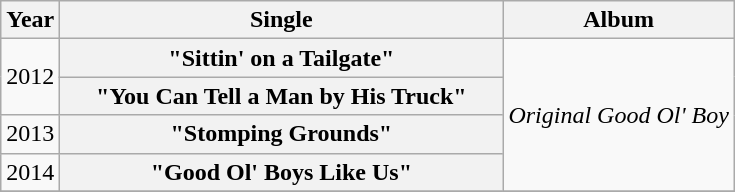<table class="wikitable plainrowheaders">
<tr>
<th>Year</th>
<th style="width:18em;">Single</th>
<th>Album</th>
</tr>
<tr>
<td rowspan="2">2012</td>
<th scope="row">"Sittin' on a Tailgate"</th>
<td rowspan="4"><em>Original Good Ol' Boy</em></td>
</tr>
<tr>
<th scope="row">"You Can Tell a Man by His Truck"</th>
</tr>
<tr>
<td>2013</td>
<th scope="row">"Stomping Grounds"</th>
</tr>
<tr>
<td>2014</td>
<th scope="row">"Good Ol' Boys Like Us"</th>
</tr>
<tr>
</tr>
</table>
